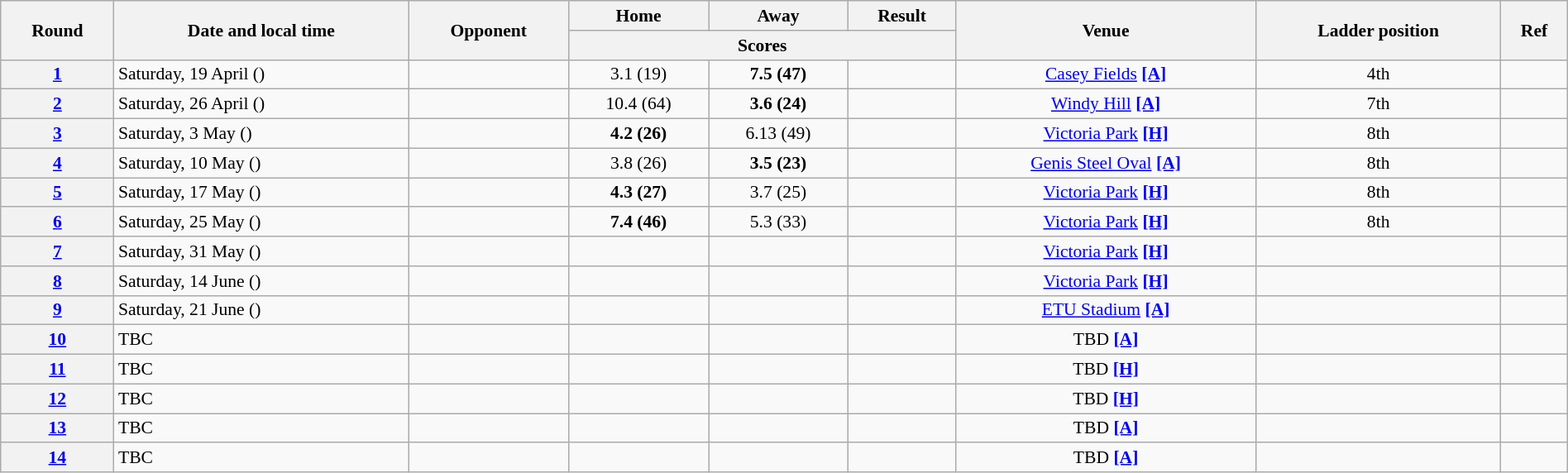<table class="wikitable plainrowheaders" style="font-size:90%; width:100%; text-align:center;">
<tr>
<th rowspan="2" scope="col">Round</th>
<th rowspan="2" scope="col">Date and local time</th>
<th rowspan="2" scope="col">Opponent</th>
<th scope="col">Home</th>
<th scope="col">Away</th>
<th scope="col">Result</th>
<th rowspan="2" scope="col">Venue</th>
<th rowspan="2" scope="col">Ladder position</th>
<th rowspan="2" scope="col" class="unsortable">Ref</th>
</tr>
<tr>
<th colspan="3" scope="col">Scores</th>
</tr>
<tr>
<th scope="row" style="text-align: center;"><a href='#'>1</a></th>
<td align="left">Saturday, 19 April ()</td>
<td align="left"></td>
<td>3.1 (19)</td>
<td><strong>7.5 (47)</strong></td>
<td></td>
<td><a href='#'>Casey Fields</a> <a href='#'><strong>[A]</strong></a></td>
<td>4th</td>
<td></td>
</tr>
<tr>
<th scope="row" style="text-align: center;"><a href='#'>2</a></th>
<td align="left">Saturday, 26 April ()</td>
<td align="left"></td>
<td>10.4 (64)</td>
<td><strong>3.6 (24)</strong></td>
<td></td>
<td><a href='#'>Windy Hill</a> <a href='#'><strong>[A]</strong></a></td>
<td>7th</td>
<td></td>
</tr>
<tr>
<th scope="row" style="text-align: center;"><a href='#'>3</a></th>
<td align="left">Saturday, 3 May ()</td>
<td align="left"></td>
<td><strong>4.2 (26)</strong></td>
<td>6.13 (49)</td>
<td></td>
<td><a href='#'>Victoria Park</a> <a href='#'><strong>[H]</strong></a></td>
<td>8th</td>
<td></td>
</tr>
<tr>
<th scope="row" style="text-align: center;"><a href='#'>4</a></th>
<td align="left">Saturday, 10 May ()</td>
<td align="left"></td>
<td>3.8 (26)</td>
<td><strong>3.5 (23)</strong></td>
<td></td>
<td><a href='#'>Genis Steel Oval</a> <a href='#'><strong>[A]</strong></a></td>
<td>8th</td>
<td></td>
</tr>
<tr>
<th scope="row" style="text-align: center;"><a href='#'>5</a></th>
<td align="left">Saturday, 17 May ()</td>
<td align="left"></td>
<td><strong>4.3 (27)</strong></td>
<td>3.7 (25)</td>
<td></td>
<td><a href='#'>Victoria Park</a> <a href='#'><strong>[H]</strong></a></td>
<td>8th</td>
<td></td>
</tr>
<tr>
<th scope="row" style="text-align: center;"><a href='#'>6</a></th>
<td align="left">Saturday, 25 May ()</td>
<td align="left"></td>
<td><strong>7.4 (46)</strong></td>
<td>5.3 (33)</td>
<td></td>
<td><a href='#'>Victoria Park</a> <a href='#'><strong>[H]</strong></a></td>
<td>8th</td>
<td></td>
</tr>
<tr>
<th scope="row" style="text-align: center;"><a href='#'>7</a></th>
<td align="left">Saturday, 31 May ()</td>
<td align="left"></td>
<td></td>
<td></td>
<td></td>
<td><a href='#'>Victoria Park</a> <a href='#'><strong>[H]</strong></a></td>
<td></td>
<td></td>
</tr>
<tr>
<th scope="row" style="text-align: center;"><a href='#'>8</a></th>
<td align="left">Saturday, 14 June ()</td>
<td align="left"></td>
<td></td>
<td></td>
<td></td>
<td><a href='#'>Victoria Park</a> <a href='#'><strong>[H]</strong></a></td>
<td></td>
<td></td>
</tr>
<tr>
<th scope="row" style="text-align: center;"><a href='#'>9</a></th>
<td align="left">Saturday, 21 June ()</td>
<td align="left"></td>
<td></td>
<td></td>
<td></td>
<td><a href='#'>ETU Stadium</a> <a href='#'><strong>[A]</strong></a></td>
<td></td>
<td></td>
</tr>
<tr>
<th scope="row" style="text-align: center;"><a href='#'>10</a></th>
<td align="left">TBC</td>
<td align="left"></td>
<td></td>
<td></td>
<td></td>
<td>TBD <a href='#'><strong>[A]</strong></a></td>
<td></td>
<td></td>
</tr>
<tr>
<th scope="row" style="text-align: center;"><a href='#'>11</a></th>
<td align="left">TBC</td>
<td align="left"></td>
<td></td>
<td></td>
<td></td>
<td>TBD <a href='#'><strong>[H]</strong></a></td>
<td></td>
<td></td>
</tr>
<tr>
<th scope="row" style="text-align: center;"><a href='#'>12</a></th>
<td align="left">TBC</td>
<td align="left"></td>
<td></td>
<td></td>
<td></td>
<td>TBD <a href='#'><strong>[H]</strong></a></td>
<td></td>
<td></td>
</tr>
<tr>
<th scope="row" style="text-align: center;"><a href='#'>13</a></th>
<td align="left">TBC</td>
<td align="left"></td>
<td></td>
<td></td>
<td></td>
<td>TBD <a href='#'><strong>[A]</strong></a></td>
<td></td>
<td></td>
</tr>
<tr>
<th scope="row" style="text-align: center;"><a href='#'>14</a></th>
<td align="left">TBC</td>
<td align="left"></td>
<td></td>
<td></td>
<td></td>
<td>TBD <a href='#'><strong>[A]</strong></a></td>
<td></td>
<td></td>
</tr>
</table>
